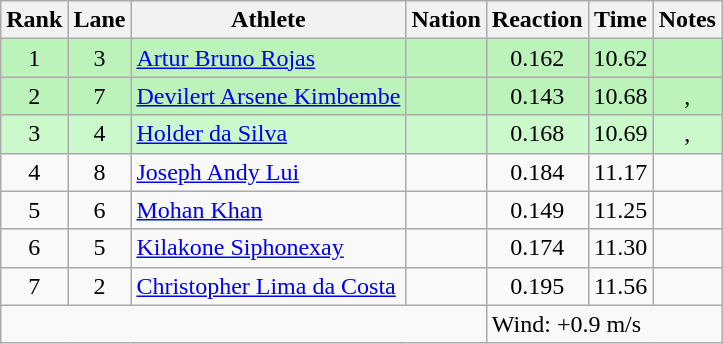<table class="wikitable sortable" style="text-align:center">
<tr>
<th>Rank</th>
<th>Lane</th>
<th>Athlete</th>
<th>Nation</th>
<th>Reaction</th>
<th>Time</th>
<th>Notes</th>
</tr>
<tr style="background:#bbf3bb;">
<td>1</td>
<td>3</td>
<td align=left><a href='#'>Artur Bruno Rojas</a></td>
<td align=left></td>
<td>0.162</td>
<td>10.62</td>
<td></td>
</tr>
<tr style="background:#bbf3bb;">
<td>2</td>
<td>7</td>
<td align=left><a href='#'>Devilert Arsene Kimbembe</a></td>
<td align=left></td>
<td>0.143</td>
<td>10.68</td>
<td>, </td>
</tr>
<tr style="background:#ccf9cc;">
<td>3</td>
<td>4</td>
<td align=left><a href='#'>Holder da Silva</a></td>
<td align=left></td>
<td>0.168</td>
<td>10.69</td>
<td>, </td>
</tr>
<tr>
<td>4</td>
<td>8</td>
<td align=left><a href='#'>Joseph Andy Lui</a></td>
<td align=left></td>
<td>0.184</td>
<td>11.17</td>
<td></td>
</tr>
<tr>
<td>5</td>
<td>6</td>
<td align=left><a href='#'>Mohan Khan</a></td>
<td align=left></td>
<td>0.149</td>
<td>11.25</td>
<td></td>
</tr>
<tr>
<td>6</td>
<td>5</td>
<td align=left><a href='#'>Kilakone Siphonexay</a></td>
<td align=left></td>
<td>0.174</td>
<td>11.30</td>
<td></td>
</tr>
<tr>
<td>7</td>
<td>2</td>
<td align=left><a href='#'>Christopher Lima da Costa</a></td>
<td align=left></td>
<td>0.195</td>
<td>11.56</td>
<td></td>
</tr>
<tr class="sortbottom">
<td colspan=4></td>
<td colspan="3" style="text-align:left;">Wind: +0.9 m/s</td>
</tr>
</table>
